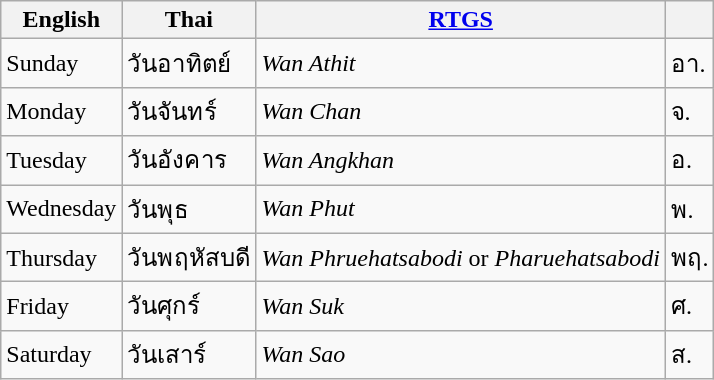<table class="wikitable">
<tr>
<th>English</th>
<th>Thai</th>
<th><a href='#'>RTGS</a></th>
<th></th>
</tr>
<tr>
<td>Sunday</td>
<td>วันอาทิตย์</td>
<td><em>Wan Athit</em></td>
<td>อา.</td>
</tr>
<tr>
<td>Monday</td>
<td>วันจันทร์</td>
<td><em>Wan Chan</em></td>
<td>จ.</td>
</tr>
<tr>
<td>Tuesday</td>
<td>วันอังคาร</td>
<td><em>Wan Angkhan</em></td>
<td>อ.</td>
</tr>
<tr>
<td>Wednesday</td>
<td>วันพุธ</td>
<td><em>Wan Phut</em></td>
<td>พ.</td>
</tr>
<tr>
<td>Thursday</td>
<td>วันพฤหัสบดี</td>
<td><em>Wan Phruehatsabodi</em> or <em>Pharuehatsabodi</em></td>
<td>พฤ.</td>
</tr>
<tr>
<td>Friday</td>
<td>วันศุกร์</td>
<td><em>Wan Suk</em></td>
<td>ศ.</td>
</tr>
<tr>
<td>Saturday</td>
<td>วันเสาร์</td>
<td><em>Wan Sao</em></td>
<td>ส.</td>
</tr>
</table>
